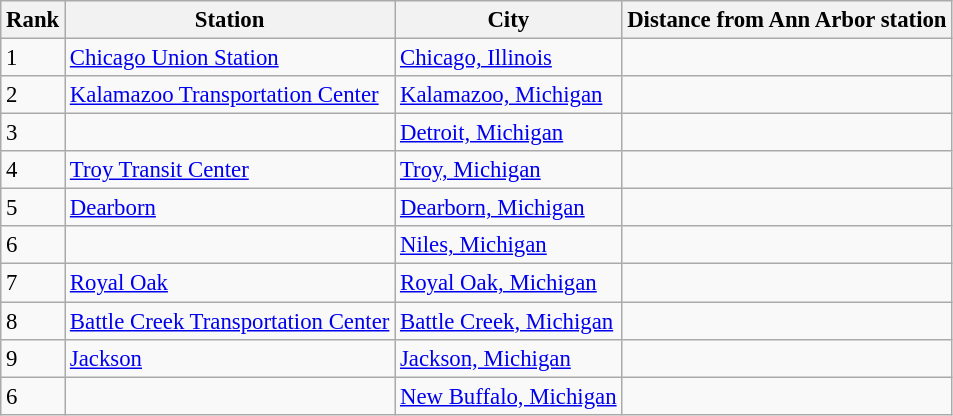<table class="wikitable sortable" style="font-size: 95%">
<tr>
<th>Rank</th>
<th>Station</th>
<th>City</th>
<th>Distance from Ann Arbor station</th>
</tr>
<tr>
<td>1</td>
<td><a href='#'>Chicago Union Station</a></td>
<td><a href='#'>Chicago, Illinois</a></td>
<td></td>
</tr>
<tr>
<td>2</td>
<td><a href='#'>Kalamazoo Transportation Center</a></td>
<td><a href='#'>Kalamazoo, Michigan</a></td>
<td></td>
</tr>
<tr>
<td>3</td>
<td></td>
<td><a href='#'>Detroit, Michigan</a></td>
<td></td>
</tr>
<tr>
<td>4</td>
<td><a href='#'>Troy Transit Center</a></td>
<td><a href='#'>Troy, Michigan</a></td>
<td></td>
</tr>
<tr>
<td>5</td>
<td><a href='#'>Dearborn</a></td>
<td><a href='#'>Dearborn, Michigan</a></td>
<td></td>
</tr>
<tr>
<td>6</td>
<td></td>
<td><a href='#'>Niles, Michigan</a></td>
<td></td>
</tr>
<tr>
<td>7</td>
<td><a href='#'>Royal Oak</a></td>
<td><a href='#'>Royal Oak, Michigan</a></td>
<td></td>
</tr>
<tr>
<td>8</td>
<td><a href='#'>Battle Creek Transportation Center</a></td>
<td><a href='#'>Battle Creek, Michigan</a></td>
<td></td>
</tr>
<tr>
<td>9</td>
<td><a href='#'>Jackson</a></td>
<td><a href='#'>Jackson, Michigan</a></td>
<td></td>
</tr>
<tr>
<td>6</td>
<td></td>
<td><a href='#'>New Buffalo, Michigan</a></td>
<td></td>
</tr>
</table>
